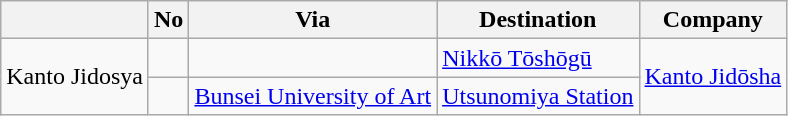<table class="wikitable">
<tr>
<th></th>
<th>No</th>
<th>Via</th>
<th>Destination</th>
<th>Company</th>
</tr>
<tr>
<td rowspan="2">Kanto Jidosya</td>
<td></td>
<td></td>
<td><a href='#'>Nikkō Tōshōgū</a></td>
<td rowspan="2"><a href='#'>Kanto Jidōsha</a></td>
</tr>
<tr>
<td></td>
<td><a href='#'>Bunsei University of Art</a></td>
<td><a href='#'>Utsunomiya Station</a></td>
</tr>
</table>
